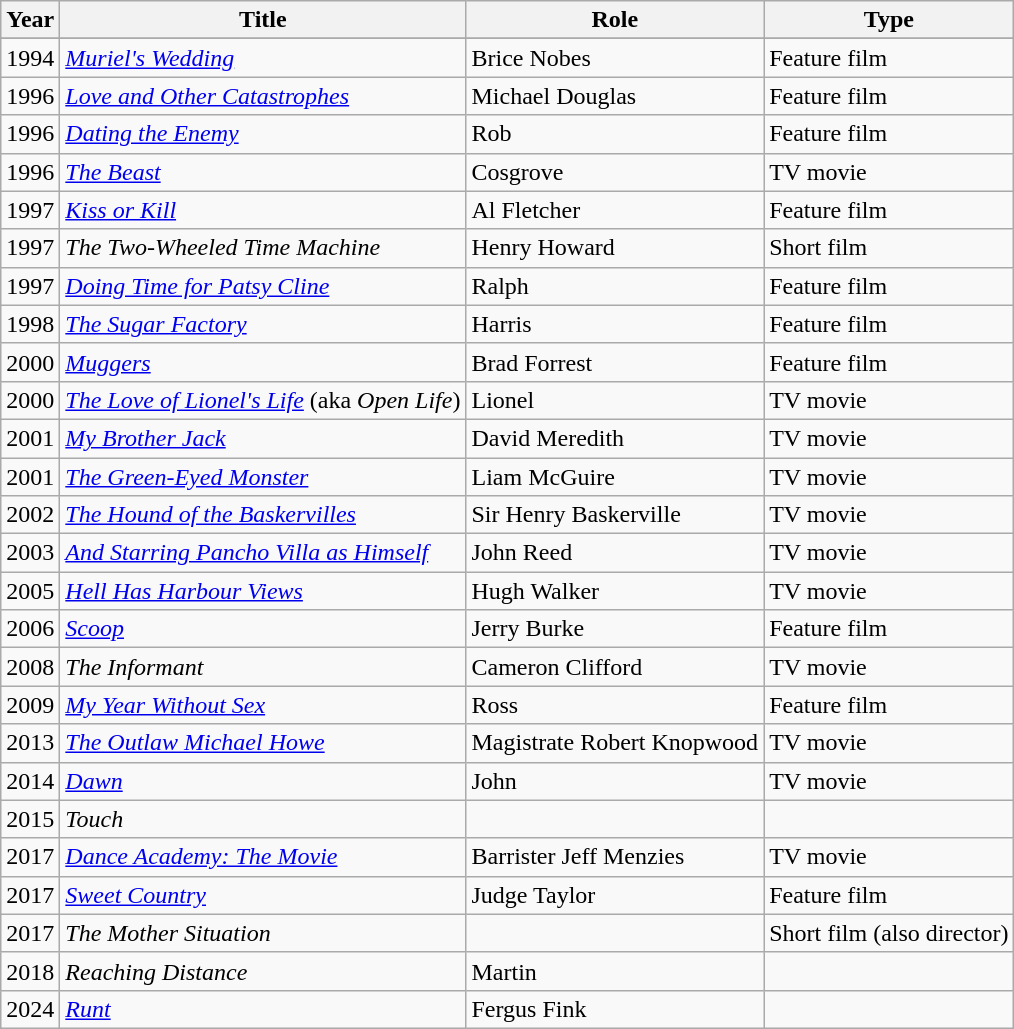<table class="wikitable">
<tr>
<th>Year</th>
<th>Title</th>
<th>Role</th>
<th>Type</th>
</tr>
<tr>
</tr>
<tr>
<td>1994</td>
<td><em><a href='#'>Muriel's Wedding</a></em></td>
<td>Brice Nobes</td>
<td>Feature film</td>
</tr>
<tr>
<td>1996</td>
<td><em><a href='#'>Love and Other Catastrophes</a></em></td>
<td>Michael Douglas</td>
<td>Feature film</td>
</tr>
<tr>
<td>1996</td>
<td><em><a href='#'>Dating the Enemy</a></em></td>
<td>Rob</td>
<td>Feature film</td>
</tr>
<tr>
<td>1996</td>
<td><em><a href='#'>The Beast</a></em></td>
<td>Cosgrove</td>
<td>TV movie</td>
</tr>
<tr>
<td>1997</td>
<td><em><a href='#'>Kiss or Kill</a></em></td>
<td>Al Fletcher</td>
<td>Feature film</td>
</tr>
<tr>
<td>1997</td>
<td><em>The Two-Wheeled Time Machine</em></td>
<td>Henry Howard</td>
<td>Short film</td>
</tr>
<tr>
<td>1997</td>
<td><em><a href='#'>Doing Time for Patsy Cline</a></em></td>
<td>Ralph</td>
<td>Feature film</td>
</tr>
<tr>
<td>1998</td>
<td><em><a href='#'>The Sugar Factory</a></em></td>
<td>Harris</td>
<td>Feature film</td>
</tr>
<tr>
<td>2000</td>
<td><em><a href='#'>Muggers</a></em></td>
<td>Brad Forrest</td>
<td>Feature film</td>
</tr>
<tr>
<td>2000</td>
<td><em><a href='#'>The Love of Lionel's Life</a></em> (aka <em>Open Life</em>)</td>
<td>Lionel</td>
<td>TV movie</td>
</tr>
<tr>
<td>2001</td>
<td><em><a href='#'>My Brother Jack</a></em></td>
<td>David Meredith</td>
<td>TV movie</td>
</tr>
<tr>
<td>2001</td>
<td><em><a href='#'>The Green-Eyed Monster</a></em></td>
<td>Liam McGuire</td>
<td>TV movie</td>
</tr>
<tr>
<td>2002</td>
<td><em><a href='#'>The Hound of the Baskervilles</a></em></td>
<td>Sir Henry Baskerville</td>
<td>TV movie</td>
</tr>
<tr>
<td>2003</td>
<td><em><a href='#'>And Starring Pancho Villa as Himself</a></em></td>
<td>John Reed</td>
<td>TV movie</td>
</tr>
<tr>
<td>2005</td>
<td><em><a href='#'>Hell Has Harbour Views</a></em></td>
<td>Hugh Walker</td>
<td>TV movie</td>
</tr>
<tr>
<td>2006</td>
<td><em><a href='#'>Scoop</a></em></td>
<td>Jerry Burke</td>
<td>Feature film</td>
</tr>
<tr>
<td>2008</td>
<td><em>The Informant</em></td>
<td>Cameron Clifford</td>
<td>TV movie</td>
</tr>
<tr>
<td>2009</td>
<td><em><a href='#'>My Year Without Sex</a></em></td>
<td>Ross</td>
<td>Feature film</td>
</tr>
<tr>
<td>2013</td>
<td><em><a href='#'>The Outlaw Michael Howe</a></em></td>
<td>Magistrate Robert Knopwood</td>
<td>TV movie</td>
</tr>
<tr>
<td>2014</td>
<td><em><a href='#'>Dawn</a></em></td>
<td>John</td>
<td>TV movie</td>
</tr>
<tr>
<td>2015</td>
<td><em>Touch</em></td>
<td></td>
<td></td>
</tr>
<tr>
<td>2017</td>
<td><em><a href='#'>Dance Academy: The Movie</a></em></td>
<td>Barrister Jeff Menzies</td>
<td>TV movie</td>
</tr>
<tr>
<td>2017</td>
<td><em><a href='#'>Sweet Country</a></em></td>
<td>Judge Taylor</td>
<td>Feature film</td>
</tr>
<tr>
<td>2017</td>
<td><em>The Mother Situation</em></td>
<td></td>
<td>Short film (also director)</td>
</tr>
<tr>
<td>2018</td>
<td><em>Reaching Distance</em></td>
<td>Martin</td>
<td></td>
</tr>
<tr>
<td>2024</td>
<td><em><a href='#'>Runt</a></em></td>
<td>Fergus Fink</td>
<td></td>
</tr>
</table>
